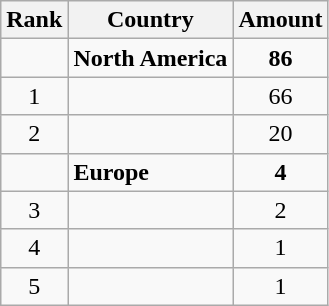<table class="wikitable" style="text-align: center;">
<tr>
<th>Rank</th>
<th>Country</th>
<th>Amount</th>
</tr>
<tr>
<td></td>
<td style="text-align: left;"><strong>North America</strong></td>
<td><strong>86</strong></td>
</tr>
<tr>
<td>1</td>
<td style="text-align: left;"></td>
<td>66</td>
</tr>
<tr>
<td>2</td>
<td style="text-align: left;"></td>
<td>20</td>
</tr>
<tr>
<td></td>
<td style="text-align: left;"><strong>Europe</strong></td>
<td><strong>4</strong></td>
</tr>
<tr>
<td>3</td>
<td style="text-align: left;"></td>
<td>2</td>
</tr>
<tr>
<td>4</td>
<td style="text-align: left;"></td>
<td>1</td>
</tr>
<tr>
<td>5</td>
<td style="text-align: left;"></td>
<td>1</td>
</tr>
</table>
